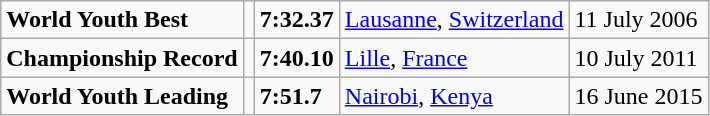<table class="wikitable">
<tr>
<td><strong>World Youth Best</strong></td>
<td></td>
<td><strong>7:32.37</strong></td>
<td><a href='#'>Lausanne</a>, <a href='#'>Switzerland</a></td>
<td>11 July 2006</td>
</tr>
<tr>
<td><strong>Championship Record</strong></td>
<td></td>
<td><strong>7:40.10</strong></td>
<td><a href='#'>Lille</a>, <a href='#'>France</a></td>
<td>10 July 2011</td>
</tr>
<tr>
<td><strong>World Youth Leading</strong></td>
<td></td>
<td><strong>7:51.7</strong></td>
<td><a href='#'>Nairobi</a>, <a href='#'>Kenya</a></td>
<td>16 June 2015</td>
</tr>
</table>
